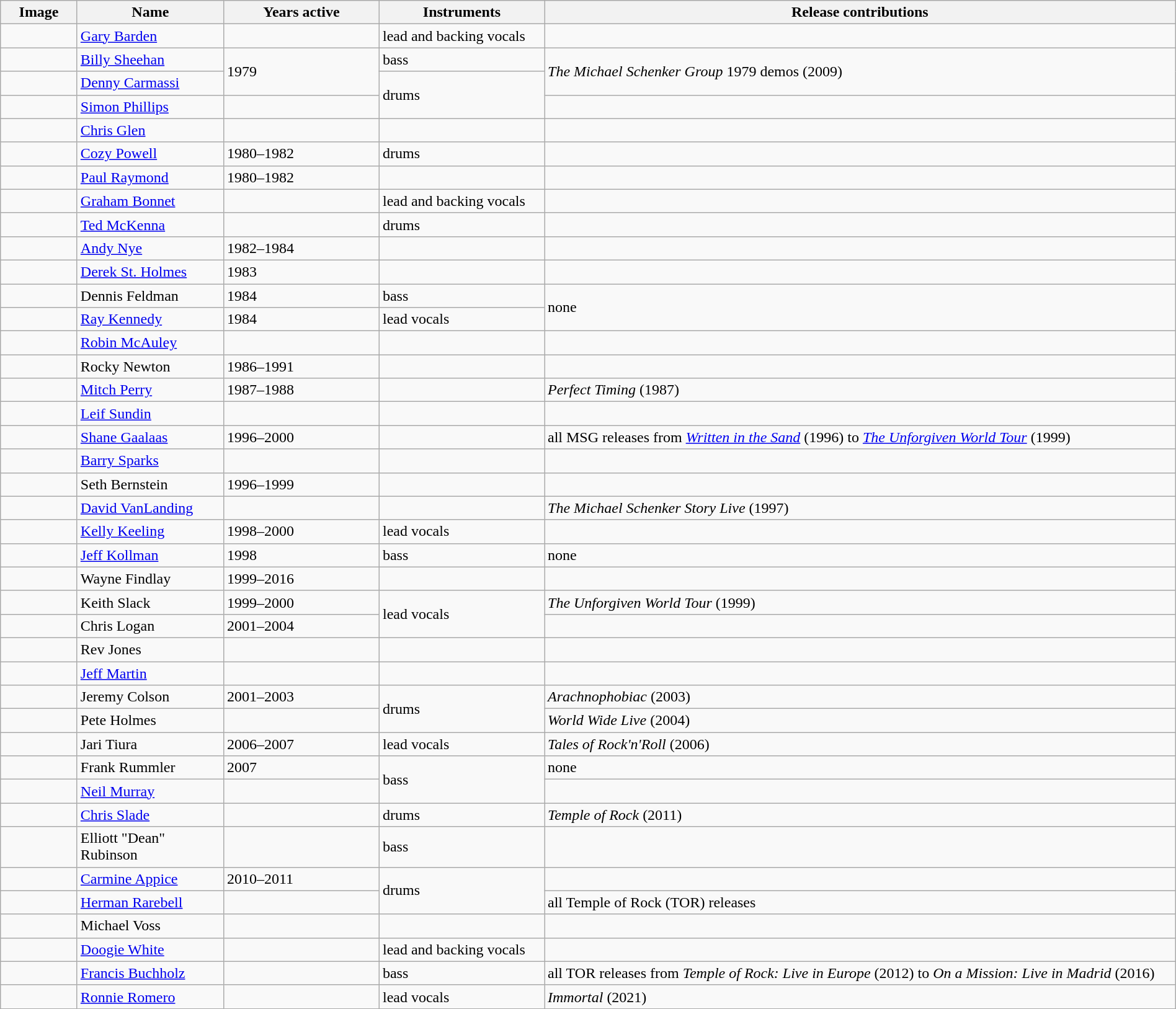<table class="wikitable" border="1" width=100%>
<tr>
<th width="75">Image</th>
<th width="150">Name</th>
<th width="160">Years active</th>
<th width="170">Instruments</th>
<th>Release contributions</th>
</tr>
<tr>
<td></td>
<td><a href='#'>Gary Barden</a></td>
<td></td>
<td>lead and backing vocals</td>
<td></td>
</tr>
<tr>
<td></td>
<td><a href='#'>Billy Sheehan</a></td>
<td rowspan="2">1979</td>
<td>bass</td>
<td rowspan="2"><em>The Michael Schenker Group</em> 1979 demos (2009)</td>
</tr>
<tr>
<td></td>
<td><a href='#'>Denny Carmassi</a></td>
<td rowspan="2">drums</td>
</tr>
<tr>
<td></td>
<td><a href='#'>Simon Phillips</a></td>
<td></td>
<td><br></td>
</tr>
<tr>
<td></td>
<td><a href='#'>Chris Glen</a></td>
<td></td>
<td></td>
<td></td>
</tr>
<tr>
<td></td>
<td><a href='#'>Cozy Powell</a></td>
<td>1980–1982 </td>
<td>drums</td>
<td></td>
</tr>
<tr>
<td></td>
<td><a href='#'>Paul Raymond</a></td>
<td>1980–1982 </td>
<td></td>
<td></td>
</tr>
<tr>
<td></td>
<td><a href='#'>Graham Bonnet</a></td>
<td></td>
<td>lead and backing vocals</td>
<td></td>
</tr>
<tr>
<td></td>
<td><a href='#'>Ted McKenna</a></td>
<td></td>
<td>drums</td>
<td></td>
</tr>
<tr>
<td></td>
<td><a href='#'>Andy Nye</a></td>
<td>1982–1984</td>
<td></td>
<td></td>
</tr>
<tr>
<td></td>
<td><a href='#'>Derek St. Holmes</a></td>
<td>1983</td>
<td></td>
<td></td>
</tr>
<tr>
<td></td>
<td>Dennis Feldman</td>
<td>1984</td>
<td>bass</td>
<td rowspan="2">none </td>
</tr>
<tr>
<td></td>
<td><a href='#'>Ray Kennedy</a></td>
<td>1984 </td>
<td>lead vocals</td>
</tr>
<tr>
<td></td>
<td><a href='#'>Robin McAuley</a></td>
<td></td>
<td><br></td>
<td></td>
</tr>
<tr>
<td></td>
<td>Rocky Newton</td>
<td>1986–1991</td>
<td></td>
<td></td>
</tr>
<tr>
<td></td>
<td><a href='#'>Mitch Perry</a></td>
<td>1987–1988</td>
<td></td>
<td><em>Perfect Timing</em> (1987)</td>
</tr>
<tr>
<td></td>
<td><a href='#'>Leif Sundin</a></td>
<td></td>
<td></td>
<td></td>
</tr>
<tr>
<td></td>
<td><a href='#'>Shane Gaalaas</a></td>
<td>1996–2000</td>
<td><br></td>
<td>all MSG releases from <em><a href='#'>Written in the Sand</a></em> (1996) to <em><a href='#'>The Unforgiven World Tour</a></em> (1999)</td>
</tr>
<tr>
<td></td>
<td><a href='#'>Barry Sparks</a></td>
<td></td>
<td></td>
<td></td>
</tr>
<tr>
<td></td>
<td>Seth Bernstein</td>
<td>1996–1999</td>
<td></td>
<td></td>
</tr>
<tr>
<td></td>
<td><a href='#'>David VanLanding</a></td>
<td></td>
<td></td>
<td><em>The Michael Schenker Story Live</em> (1997)</td>
</tr>
<tr>
<td></td>
<td><a href='#'>Kelly Keeling</a></td>
<td>1998–2000</td>
<td>lead vocals</td>
<td></td>
</tr>
<tr>
<td></td>
<td><a href='#'>Jeff Kollman</a></td>
<td>1998</td>
<td>bass</td>
<td>none </td>
</tr>
<tr>
<td></td>
<td>Wayne Findlay</td>
<td>1999–2016</td>
<td></td>
<td></td>
</tr>
<tr>
<td></td>
<td>Keith Slack</td>
<td>1999–2000</td>
<td rowspan="2">lead vocals</td>
<td><em>The Unforgiven World Tour</em> (1999)</td>
</tr>
<tr>
<td></td>
<td>Chris Logan</td>
<td>2001–2004</td>
<td></td>
</tr>
<tr>
<td></td>
<td>Rev Jones</td>
<td></td>
<td></td>
<td></td>
</tr>
<tr>
<td></td>
<td><a href='#'>Jeff Martin</a></td>
<td></td>
<td></td>
<td></td>
</tr>
<tr>
<td></td>
<td>Jeremy Colson</td>
<td>2001–2003</td>
<td rowspan="2">drums</td>
<td><em>Arachnophobiac</em> (2003)</td>
</tr>
<tr>
<td></td>
<td>Pete Holmes</td>
<td></td>
<td><em>World Wide Live</em> (2004)</td>
</tr>
<tr>
<td></td>
<td>Jari Tiura</td>
<td>2006–2007</td>
<td>lead vocals</td>
<td><em>Tales of Rock'n'Roll</em> (2006)</td>
</tr>
<tr>
<td></td>
<td>Frank Rummler</td>
<td>2007</td>
<td rowspan="2">bass</td>
<td>none </td>
</tr>
<tr>
<td></td>
<td><a href='#'>Neil Murray</a></td>
<td></td>
<td></td>
</tr>
<tr>
<td></td>
<td><a href='#'>Chris Slade</a></td>
<td></td>
<td>drums</td>
<td><em>Temple of Rock</em> (2011)</td>
</tr>
<tr>
<td></td>
<td>Elliott "Dean" Rubinson</td>
<td></td>
<td>bass</td>
<td></td>
</tr>
<tr>
<td></td>
<td><a href='#'>Carmine Appice</a></td>
<td>2010–2011</td>
<td rowspan="2">drums</td>
<td></td>
</tr>
<tr>
<td></td>
<td><a href='#'>Herman Rarebell</a></td>
<td></td>
<td>all Temple of Rock (TOR) releases</td>
</tr>
<tr>
<td></td>
<td>Michael Voss</td>
<td></td>
<td></td>
<td></td>
</tr>
<tr>
<td></td>
<td><a href='#'>Doogie White</a></td>
<td></td>
<td>lead and backing vocals</td>
<td></td>
</tr>
<tr>
<td></td>
<td><a href='#'>Francis Buchholz</a></td>
<td></td>
<td>bass</td>
<td>all TOR releases from <em>Temple of Rock: Live in Europe</em> (2012) to <em>On a Mission: Live in Madrid</em> (2016)</td>
</tr>
<tr>
<td></td>
<td><a href='#'>Ronnie Romero</a></td>
<td></td>
<td>lead vocals</td>
<td><em>Immortal</em> (2021)</td>
</tr>
</table>
